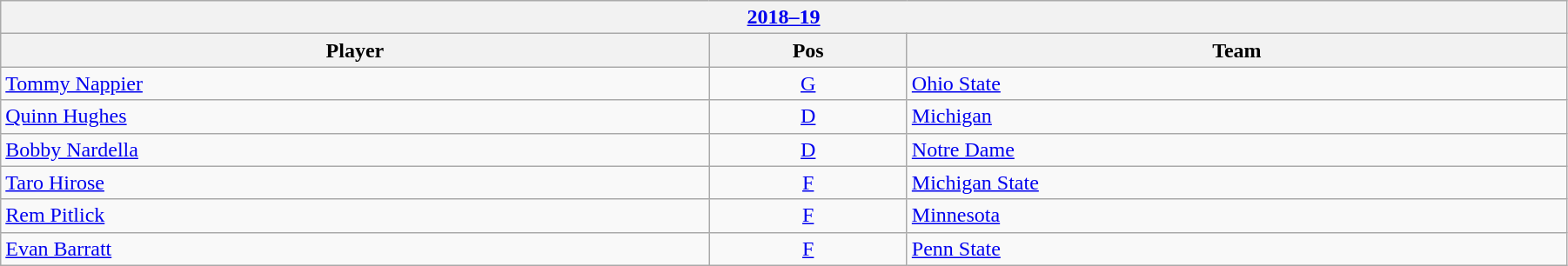<table class="wikitable" width=95%>
<tr>
<th colspan=3><a href='#'>2018–19</a></th>
</tr>
<tr>
<th>Player</th>
<th>Pos</th>
<th>Team</th>
</tr>
<tr>
<td><a href='#'>Tommy Nappier</a></td>
<td style="text-align:center;"><a href='#'>G</a></td>
<td><a href='#'>Ohio State</a></td>
</tr>
<tr>
<td><a href='#'>Quinn Hughes</a></td>
<td style="text-align:center;"><a href='#'>D</a></td>
<td><a href='#'>Michigan</a></td>
</tr>
<tr>
<td><a href='#'>Bobby Nardella</a></td>
<td style="text-align:center;"><a href='#'>D</a></td>
<td><a href='#'>Notre Dame</a></td>
</tr>
<tr>
<td><a href='#'>Taro Hirose</a></td>
<td style="text-align:center;"><a href='#'>F</a></td>
<td><a href='#'>Michigan State</a></td>
</tr>
<tr>
<td><a href='#'>Rem Pitlick</a></td>
<td style="text-align:center;"><a href='#'>F</a></td>
<td><a href='#'>Minnesota</a></td>
</tr>
<tr>
<td><a href='#'>Evan Barratt</a></td>
<td style="text-align:center;"><a href='#'>F</a></td>
<td><a href='#'>Penn State</a></td>
</tr>
</table>
